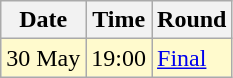<table class="wikitable">
<tr>
<th>Date</th>
<th>Time</th>
<th>Round</th>
</tr>
<tr style=background:lemonchiffon>
<td>30 May</td>
<td>19:00</td>
<td><a href='#'>Final</a></td>
</tr>
</table>
